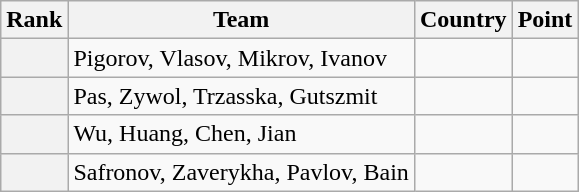<table class="wikitable sortable">
<tr>
<th>Rank</th>
<th>Team</th>
<th>Country</th>
<th>Point</th>
</tr>
<tr>
<th></th>
<td>Pigorov, Vlasov, Mikrov, Ivanov</td>
<td></td>
<td></td>
</tr>
<tr>
<th></th>
<td>Pas, Zywol, Trzasska, Gutszmit</td>
<td></td>
<td></td>
</tr>
<tr>
<th></th>
<td>Wu, Huang, Chen, Jian</td>
<td></td>
<td></td>
</tr>
<tr>
<th></th>
<td>Safronov, Zaverykha, Pavlov, Bain</td>
<td></td>
<td></td>
</tr>
</table>
